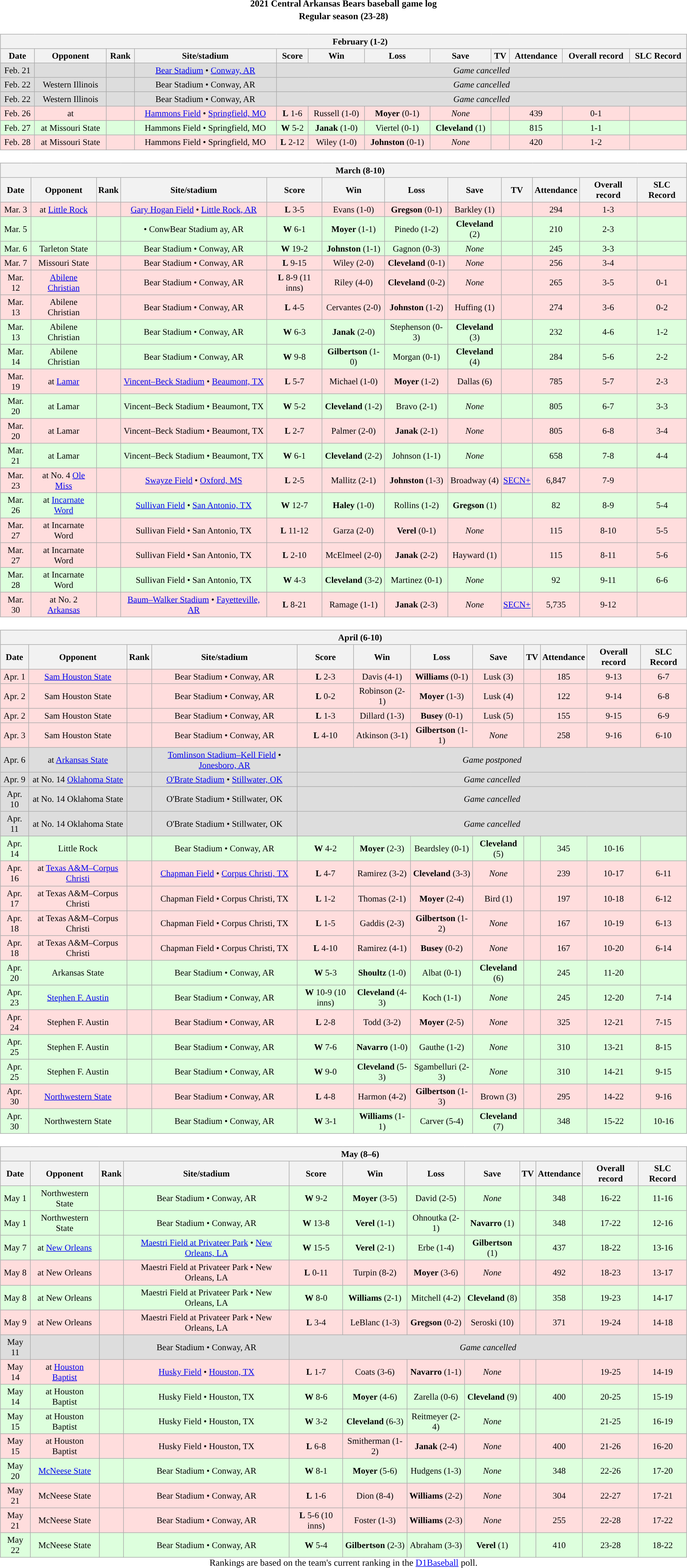<table class="toccolours" width=95% style="clear:both; margin:1.5em auto; text-align:center;">
<tr>
<th colspan=2>2021 Central Arkansas Bears baseball game log</th>
</tr>
<tr>
<th colspan=2>Regular season (23-28)</th>
</tr>
<tr valign="top">
<td><br><table class="wikitable collapsible" style="margin:auto; width:100%; text-align:center; font-size:95%">
<tr>
<th colspan=12 style="padding-left:4em;">February (1-2)</th>
</tr>
<tr>
<th>Date</th>
<th>Opponent</th>
<th>Rank</th>
<th>Site/stadium</th>
<th>Score</th>
<th>Win</th>
<th>Loss</th>
<th>Save</th>
<th>TV</th>
<th>Attendance</th>
<th>Overall record</th>
<th>SLC Record</th>
</tr>
<tr align="center" bgcolor=#dddddd>
<td>Feb. 21</td>
<td></td>
<td></td>
<td><a href='#'>Bear Stadium</a> • <a href='#'>Conway, AR</a></td>
<td colspan=12><em>Game cancelled</em></td>
</tr>
<tr align="center" bgcolor=#dddddd>
<td>Feb. 22</td>
<td>Western Illinois</td>
<td></td>
<td>Bear Stadium • Conway, AR</td>
<td colspan=12><em>Game cancelled</em></td>
</tr>
<tr align="center" bgcolor=#dddddd>
<td>Feb. 22</td>
<td>Western Illinois</td>
<td></td>
<td>Bear Stadium • Conway, AR</td>
<td colspan=12><em>Game cancelled</em></td>
</tr>
<tr align="center" bgcolor=#ffdddd>
<td>Feb. 26</td>
<td>at </td>
<td></td>
<td><a href='#'>Hammons Field</a> • <a href='#'>Springfield, MO</a></td>
<td><strong>L</strong> 1-6</td>
<td>Russell (1-0)</td>
<td><strong>Moyer</strong> (0-1)</td>
<td><em>None</em></td>
<td></td>
<td>439</td>
<td>0-1</td>
<td></td>
</tr>
<tr align="center" bgcolor=#ddffdd>
<td>Feb. 27</td>
<td>at Missouri State</td>
<td></td>
<td>Hammons Field • Springfield, MO</td>
<td><strong>W</strong> 5-2</td>
<td><strong>Janak</strong> (1-0)</td>
<td>Viertel (0-1)</td>
<td><strong>Cleveland</strong> (1)</td>
<td></td>
<td>815</td>
<td>1-1</td>
<td></td>
</tr>
<tr align="center" bgcolor=#ffdddd>
<td>Feb. 28</td>
<td>at Missouri State</td>
<td></td>
<td>Hammons Field • Springfield, MO</td>
<td><strong>L</strong> 2-12</td>
<td>Wiley (1-0)</td>
<td><strong>Johnston</strong> (0-1)</td>
<td><em>None</em></td>
<td></td>
<td>420</td>
<td>1-2</td>
<td></td>
</tr>
</table>
</td>
</tr>
<tr>
<td><br><table class="wikitable collapsible " style="margin:auto; width:100%; text-align:center; font-size:95%">
<tr>
<th colspan=12 style="padding-left:4em;">March (8-10)</th>
</tr>
<tr>
<th>Date</th>
<th>Opponent</th>
<th>Rank</th>
<th>Site/stadium</th>
<th>Score</th>
<th>Win</th>
<th>Loss</th>
<th>Save</th>
<th>TV</th>
<th>Attendance</th>
<th>Overall record</th>
<th>SLC Record</th>
</tr>
<tr align="center" bgcolor=#ffdddd>
<td>Mar. 3</td>
<td>at <a href='#'>Little Rock</a></td>
<td></td>
<td><a href='#'>Gary Hogan Field</a> • <a href='#'>Little Rock, AR</a></td>
<td><strong>L</strong> 3-5</td>
<td>Evans (1-0)</td>
<td><strong>Gregson</strong> (0-1)</td>
<td>Barkley (1)</td>
<td></td>
<td>294</td>
<td>1-3</td>
<td></td>
</tr>
<tr align="center" bgcolor=#ddffdd>
<td>Mar. 5</td>
<td></td>
<td></td>
<td>• ConwBear Stadium ay, AR</td>
<td><strong>W</strong> 6-1</td>
<td><strong>Moyer</strong> (1-1)</td>
<td>Pinedo (1-2)</td>
<td><strong>Cleveland</strong> (2)</td>
<td></td>
<td>210</td>
<td>2-3</td>
<td></td>
</tr>
<tr align="center" bgcolor=#ddffdd>
<td>Mar. 6</td>
<td>Tarleton State</td>
<td></td>
<td>Bear Stadium • Conway, AR</td>
<td><strong>W</strong> 19-2</td>
<td><strong>Johnston</strong> (1-1)</td>
<td>Gagnon (0-3)</td>
<td><em>None</em></td>
<td></td>
<td>245</td>
<td>3-3</td>
<td></td>
</tr>
<tr align="center" bgcolor=#ffdddd>
<td>Mar. 7</td>
<td>Missouri State</td>
<td></td>
<td>Bear Stadium • Conway, AR</td>
<td><strong>L</strong> 9-15</td>
<td>Wiley (2-0)</td>
<td><strong>Cleveland</strong> (0-1)</td>
<td><em>None</em></td>
<td></td>
<td>256</td>
<td>3-4</td>
<td></td>
</tr>
<tr align="center" bgcolor=#ffdddd>
<td>Mar. 12</td>
<td><a href='#'>Abilene Christian</a></td>
<td></td>
<td>Bear Stadium • Conway, AR</td>
<td><strong>L</strong> 8-9 (11 inns)</td>
<td>Riley (4-0)</td>
<td><strong>Cleveland</strong> (0-2)</td>
<td><em>None</em></td>
<td></td>
<td>265</td>
<td>3-5</td>
<td>0-1</td>
</tr>
<tr align="center" bgcolor=#ffdddd>
<td>Mar. 13</td>
<td>Abilene Christian</td>
<td></td>
<td>Bear Stadium • Conway, AR</td>
<td><strong>L</strong> 4-5</td>
<td>Cervantes (2-0)</td>
<td><strong>Johnston</strong> (1-2)</td>
<td>Huffing (1)</td>
<td></td>
<td>274</td>
<td>3-6</td>
<td>0-2</td>
</tr>
<tr align="center" bgcolor=#ddffdd>
<td>Mar. 13</td>
<td>Abilene Christian</td>
<td></td>
<td>Bear Stadium • Conway, AR</td>
<td><strong>W</strong> 6-3</td>
<td><strong>Janak</strong> (2-0)</td>
<td>Stephenson (0-3)</td>
<td><strong>Cleveland</strong> (3)</td>
<td></td>
<td>232</td>
<td>4-6</td>
<td>1-2</td>
</tr>
<tr align="center" bgcolor=#ddffdd>
<td>Mar. 14</td>
<td>Abilene Christian</td>
<td></td>
<td>Bear Stadium • Conway, AR</td>
<td><strong>W</strong> 9-8</td>
<td><strong>Gilbertson</strong> (1-0)</td>
<td>Morgan (0-1)</td>
<td><strong>Cleveland</strong> (4)</td>
<td></td>
<td>284</td>
<td>5-6</td>
<td>2-2</td>
</tr>
<tr align="center" bgcolor=#ffdddd>
<td>Mar. 19</td>
<td>at <a href='#'>Lamar</a></td>
<td></td>
<td><a href='#'>Vincent–Beck Stadium</a> • <a href='#'>Beaumont, TX</a></td>
<td><strong>L</strong> 5-7</td>
<td>Michael (1-0)</td>
<td><strong>Moyer</strong> (1-2)</td>
<td>Dallas (6)</td>
<td></td>
<td>785</td>
<td>5-7</td>
<td>2-3</td>
</tr>
<tr align="center" bgcolor=#ddffdd>
<td>Mar. 20</td>
<td>at Lamar</td>
<td></td>
<td>Vincent–Beck Stadium • Beaumont, TX</td>
<td><strong>W</strong> 5-2</td>
<td><strong>Cleveland</strong> (1-2)</td>
<td>Bravo (2-1)</td>
<td><em>None</em></td>
<td></td>
<td>805</td>
<td>6-7</td>
<td>3-3</td>
</tr>
<tr align="center" bgcolor=#ffdddd>
<td>Mar. 20</td>
<td>at Lamar</td>
<td></td>
<td>Vincent–Beck Stadium • Beaumont, TX</td>
<td><strong>L</strong> 2-7</td>
<td>Palmer (2-0)</td>
<td><strong>Janak</strong> (2-1)</td>
<td><em>None</em></td>
<td></td>
<td>805</td>
<td>6-8</td>
<td>3-4</td>
</tr>
<tr align="center" bgcolor=#ddffdd>
<td>Mar. 21</td>
<td>at Lamar</td>
<td></td>
<td>Vincent–Beck Stadium • Beaumont, TX</td>
<td><strong>W</strong> 6-1</td>
<td><strong>Cleveland</strong> (2-2)</td>
<td>Johnson (1-1)</td>
<td><em>None</em></td>
<td></td>
<td>658</td>
<td>7-8</td>
<td>4-4</td>
</tr>
<tr align="center" bgcolor=#ffdddd>
<td>Mar. 23</td>
<td>at No. 4 <a href='#'>Ole Miss</a></td>
<td></td>
<td><a href='#'>Swayze Field</a> • <a href='#'>Oxford, MS</a></td>
<td><strong>L</strong> 2-5</td>
<td>Mallitz (2-1)</td>
<td><strong>Johnston</strong> (1-3)</td>
<td>Broadway (4)</td>
<td><a href='#'>SECN+</a></td>
<td>6,847</td>
<td>7-9</td>
<td></td>
</tr>
<tr align="center" bgcolor=#ddffdd>
<td>Mar. 26</td>
<td>at <a href='#'>Incarnate Word</a></td>
<td></td>
<td><a href='#'>Sullivan Field</a> • <a href='#'>San Antonio, TX</a></td>
<td><strong>W</strong> 12-7</td>
<td><strong>Haley</strong> (1-0)</td>
<td>Rollins (1-2)</td>
<td><strong>Gregson</strong> (1)</td>
<td></td>
<td>82</td>
<td>8-9</td>
<td>5-4</td>
</tr>
<tr align="center" bgcolor=#ffdddd>
<td>Mar. 27</td>
<td>at Incarnate Word</td>
<td></td>
<td>Sullivan Field • San Antonio, TX</td>
<td><strong>L</strong> 11-12</td>
<td>Garza (2-0)</td>
<td><strong>Verel</strong> (0-1)</td>
<td><em>None</em></td>
<td></td>
<td>115</td>
<td>8-10</td>
<td>5-5</td>
</tr>
<tr align="center" bgcolor=#ffdddd>
<td>Mar. 27</td>
<td>at Incarnate Word</td>
<td></td>
<td>Sullivan Field • San Antonio, TX</td>
<td><strong>L</strong> 2-10</td>
<td>McElmeel (2-0)</td>
<td><strong>Janak</strong> (2-2)</td>
<td>Hayward (1)</td>
<td></td>
<td>115</td>
<td>8-11</td>
<td>5-6</td>
</tr>
<tr align="center" bgcolor=#ddffdd>
<td>Mar. 28</td>
<td>at Incarnate Word</td>
<td></td>
<td>Sullivan Field • San Antonio, TX</td>
<td><strong>W</strong> 4-3</td>
<td><strong>Cleveland</strong> (3-2)</td>
<td>Martinez (0-1)</td>
<td><em>None</em></td>
<td></td>
<td>92</td>
<td>9-11</td>
<td>6-6</td>
</tr>
<tr align="center" bgcolor=#ffdddd>
<td>Mar. 30</td>
<td>at No. 2 <a href='#'>Arkansas</a></td>
<td></td>
<td><a href='#'>Baum–Walker Stadium</a> • <a href='#'>Fayetteville, AR</a></td>
<td><strong>L</strong> 8-21</td>
<td>Ramage (1-1)</td>
<td><strong>Janak</strong> (2-3)</td>
<td><em>None</em></td>
<td><a href='#'>SECN+</a></td>
<td>5,735</td>
<td>9-12</td>
<td></td>
</tr>
</table>
</td>
</tr>
<tr>
<td><br><table class="wikitable collapsible" style="margin:auto; width:100%; text-align:center; font-size:95%">
<tr>
<th colspan=12 style="padding-left:4em;">April (6-10)</th>
</tr>
<tr>
<th>Date</th>
<th>Opponent</th>
<th>Rank</th>
<th>Site/stadium</th>
<th>Score</th>
<th>Win</th>
<th>Loss</th>
<th>Save</th>
<th>TV</th>
<th>Attendance</th>
<th>Overall record</th>
<th>SLC Record</th>
</tr>
<tr align="center" bgcolor=#ffdddd>
<td>Apr. 1</td>
<td><a href='#'>Sam Houston State</a></td>
<td></td>
<td>Bear Stadium • Conway, AR</td>
<td><strong>L</strong> 2-3</td>
<td>Davis (4-1)</td>
<td><strong>Williams</strong> (0-1)</td>
<td>Lusk (3)</td>
<td></td>
<td>185</td>
<td>9-13</td>
<td>6-7</td>
</tr>
<tr align="center" bgcolor=#ffdddd>
<td>Apr. 2</td>
<td>Sam Houston State</td>
<td></td>
<td>Bear Stadium • Conway, AR</td>
<td><strong>L</strong> 0-2</td>
<td>Robinson (2-1)</td>
<td><strong>Moyer</strong> (1-3)</td>
<td>Lusk (4)</td>
<td></td>
<td>122</td>
<td>9-14</td>
<td>6-8</td>
</tr>
<tr align="center" bgcolor=#ffdddd>
<td>Apr. 2</td>
<td>Sam Houston State</td>
<td></td>
<td>Bear Stadium • Conway, AR</td>
<td><strong>L</strong> 1-3</td>
<td>Dillard (1-3)</td>
<td><strong>Busey</strong> (0-1)</td>
<td>Lusk (5)</td>
<td></td>
<td>155</td>
<td>9-15</td>
<td>6-9</td>
</tr>
<tr align="center" bgcolor=#ffdddd>
<td>Apr. 3</td>
<td>Sam Houston State</td>
<td></td>
<td>Bear Stadium • Conway, AR</td>
<td><strong>L</strong> 4-10</td>
<td>Atkinson (3-1)</td>
<td><strong>Gilbertson</strong> (1-1)</td>
<td><em>None</em></td>
<td></td>
<td>258</td>
<td>9-16</td>
<td>6-10</td>
</tr>
<tr align="center" bgcolor=#dddddd>
<td>Apr. 6</td>
<td>at <a href='#'>Arkansas State</a></td>
<td></td>
<td><a href='#'>Tomlinson Stadium–Kell Field</a> • <a href='#'>Jonesboro, AR</a></td>
<td colspan=12><em>Game postponed</em></td>
</tr>
<tr align="center" bgcolor=#dddddd>
<td>Apr. 9</td>
<td>at No. 14 <a href='#'>Oklahoma State</a></td>
<td></td>
<td><a href='#'>O'Brate Stadium</a> • <a href='#'>Stillwater, OK</a></td>
<td colspan=12><em>Game cancelled</em></td>
</tr>
<tr align="center" bgcolor=#dddddd>
<td>Apr. 10</td>
<td>at No. 14 Oklahoma State</td>
<td></td>
<td>O'Brate Stadium • Stillwater, OK</td>
<td colspan=12><em>Game cancelled</em></td>
</tr>
<tr align="center" bgcolor=#dddddd>
<td>Apr. 11</td>
<td>at No. 14 Oklahoma State</td>
<td></td>
<td>O'Brate Stadium • Stillwater, OK</td>
<td colspan=12><em>Game cancelled</em></td>
</tr>
<tr align="center" bgcolor=#ddffdd>
<td>Apr. 14</td>
<td>Little Rock</td>
<td></td>
<td>Bear Stadium • Conway, AR</td>
<td><strong>W</strong> 4-2</td>
<td><strong>Moyer</strong> (2-3)</td>
<td>Beardsley (0-1)</td>
<td><strong>Cleveland</strong> (5)</td>
<td></td>
<td>345</td>
<td>10-16</td>
<td></td>
</tr>
<tr align="center" bgcolor=#ffdddd>
<td>Apr. 16</td>
<td>at <a href='#'>Texas A&M–Corpus Christi</a></td>
<td></td>
<td><a href='#'>Chapman Field</a> • <a href='#'>Corpus Christi, TX</a></td>
<td><strong>L</strong> 4-7</td>
<td>Ramirez (3-2)</td>
<td><strong>Cleveland</strong> (3-3)</td>
<td><em>None</em></td>
<td></td>
<td>239</td>
<td>10-17</td>
<td>6-11</td>
</tr>
<tr align="center" bgcolor=#ffdddd>
<td>Apr. 17</td>
<td>at Texas A&M–Corpus Christi</td>
<td></td>
<td>Chapman Field • Corpus Christi, TX</td>
<td><strong>L</strong> 1-2</td>
<td>Thomas (2-1)</td>
<td><strong>Moyer</strong> (2-4)</td>
<td>Bird (1)</td>
<td></td>
<td>197</td>
<td>10-18</td>
<td>6-12</td>
</tr>
<tr align="center" bgcolor=#ffdddd>
<td>Apr. 18</td>
<td>at Texas A&M–Corpus Christi</td>
<td></td>
<td>Chapman Field • Corpus Christi, TX</td>
<td><strong>L</strong> 1-5</td>
<td>Gaddis (2-3)</td>
<td><strong>Gilbertson</strong> (1-2)</td>
<td><em>None</em></td>
<td></td>
<td>167</td>
<td>10-19</td>
<td>6-13</td>
</tr>
<tr align="center" bgcolor=#ffdddd>
<td>Apr. 18</td>
<td>at Texas A&M–Corpus Christi</td>
<td></td>
<td>Chapman Field • Corpus Christi, TX</td>
<td><strong>L</strong> 4-10</td>
<td>Ramirez (4-1)</td>
<td><strong>Busey</strong> (0-2)</td>
<td><em>None</em></td>
<td></td>
<td>167</td>
<td>10-20</td>
<td>6-14</td>
</tr>
<tr align="center" bgcolor=#ddffdd>
<td>Apr. 20</td>
<td>Arkansas State</td>
<td></td>
<td>Bear Stadium • Conway, AR</td>
<td><strong>W</strong> 5-3</td>
<td><strong>Shoultz</strong> (1-0)</td>
<td>Albat (0-1)</td>
<td><strong>Cleveland</strong> (6)</td>
<td></td>
<td>245</td>
<td>11-20</td>
<td></td>
</tr>
<tr align="center" bgcolor=#ddffdd>
<td>Apr. 23</td>
<td><a href='#'>Stephen F. Austin</a></td>
<td></td>
<td>Bear Stadium • Conway, AR</td>
<td><strong>W</strong> 10-9 (10 inns)</td>
<td><strong>Cleveland</strong> (4-3)</td>
<td>Koch (1-1)</td>
<td><em>None</em></td>
<td></td>
<td>245</td>
<td>12-20</td>
<td>7-14</td>
</tr>
<tr align="center" bgcolor=#ffdddd>
<td>Apr. 24</td>
<td>Stephen F. Austin</td>
<td></td>
<td>Bear Stadium • Conway, AR</td>
<td><strong>L</strong> 2-8</td>
<td>Todd (3-2)</td>
<td><strong>Moyer</strong> (2-5)</td>
<td><em>None</em></td>
<td></td>
<td>325</td>
<td>12-21</td>
<td>7-15</td>
</tr>
<tr align="center" bgcolor=#ddffdd>
<td>Apr. 25</td>
<td>Stephen F. Austin</td>
<td></td>
<td>Bear Stadium • Conway, AR</td>
<td><strong>W</strong> 7-6</td>
<td><strong>Navarro</strong> (1-0)</td>
<td>Gauthe (1-2)</td>
<td><em>None</em></td>
<td></td>
<td>310</td>
<td>13-21</td>
<td>8-15</td>
</tr>
<tr align="center" bgcolor=#ddffdd>
<td>Apr. 25</td>
<td>Stephen F. Austin</td>
<td></td>
<td>Bear Stadium • Conway, AR</td>
<td><strong>W</strong> 9-0</td>
<td><strong>Cleveland</strong> (5-3)</td>
<td>Sgambelluri (2-3)</td>
<td><em>None</em></td>
<td></td>
<td>310</td>
<td>14-21</td>
<td>9-15</td>
</tr>
<tr align="center" bgcolor=#ffdddd>
<td>Apr. 30</td>
<td><a href='#'>Northwestern State</a></td>
<td></td>
<td>Bear Stadium • Conway, AR</td>
<td><strong>L</strong> 4-8</td>
<td>Harmon (4-2)</td>
<td><strong>Gilbertson</strong> (1-3)</td>
<td>Brown (3)</td>
<td></td>
<td>295</td>
<td>14-22</td>
<td>9-16</td>
</tr>
<tr align="center" bgcolor=#ddffdd>
<td>Apr. 30</td>
<td>Northwestern State</td>
<td></td>
<td>Bear Stadium • Conway, AR</td>
<td><strong>W</strong> 3-1</td>
<td><strong>Williams</strong> (1-1)</td>
<td>Carver (5-4)</td>
<td><strong>Cleveland</strong> (7)</td>
<td></td>
<td>348</td>
<td>15-22</td>
<td>10-16</td>
</tr>
</table>
</td>
</tr>
<tr>
<td><br><table class="wikitable collapsible" style="margin:auto; width:100%; text-align:center; font-size:95%">
<tr>
<th colspan=13 style="padding-left:4em;">May (8–6)</th>
</tr>
<tr>
<th>Date</th>
<th>Opponent</th>
<th>Rank</th>
<th>Site/stadium</th>
<th>Score</th>
<th>Win</th>
<th>Loss</th>
<th>Save</th>
<th>TV</th>
<th>Attendance</th>
<th>Overall record</th>
<th>SLC Record</th>
</tr>
<tr align="center" bgcolor=#ddffdd>
<td>May 1</td>
<td>Northwestern State</td>
<td></td>
<td>Bear Stadium • Conway, AR</td>
<td><strong>W</strong> 9-2</td>
<td><strong>Moyer</strong> (3-5)</td>
<td>David (2-5)</td>
<td><em>None</em></td>
<td></td>
<td>348</td>
<td>16-22</td>
<td>11-16</td>
</tr>
<tr align="center" bgcolor=#ddffdd>
<td>May 1</td>
<td>Northwestern State</td>
<td></td>
<td>Bear Stadium • Conway, AR</td>
<td><strong>W</strong> 13-8</td>
<td><strong>Verel</strong> (1-1)</td>
<td>Ohnoutka (2-1)</td>
<td><strong>Navarro</strong> (1)</td>
<td></td>
<td>348</td>
<td>17-22</td>
<td>12-16</td>
</tr>
<tr align="center" bgcolor=#ddffdd>
<td>May 7</td>
<td>at <a href='#'>New Orleans</a></td>
<td></td>
<td><a href='#'>Maestri Field at Privateer Park</a> • <a href='#'>New Orleans, LA</a></td>
<td><strong>W</strong> 15-5</td>
<td><strong>Verel</strong> (2-1)</td>
<td>Erbe (1-4)</td>
<td><strong>Gilbertson</strong> (1)</td>
<td></td>
<td>437</td>
<td>18-22</td>
<td>13-16</td>
</tr>
<tr align="center" bgcolor=#ffdddd>
<td>May 8</td>
<td>at New Orleans</td>
<td></td>
<td>Maestri Field at Privateer Park • New Orleans, LA</td>
<td><strong>L</strong> 0-11</td>
<td>Turpin (8-2)</td>
<td><strong>Moyer</strong> (3-6)</td>
<td><em>None</em></td>
<td></td>
<td>492</td>
<td>18-23</td>
<td>13-17</td>
</tr>
<tr align="center" bgcolor=#ddffdd>
<td>May 8</td>
<td>at New Orleans</td>
<td></td>
<td>Maestri Field at Privateer Park • New Orleans, LA</td>
<td><strong>W</strong> 8-0</td>
<td><strong>Williams</strong> (2-1)</td>
<td>Mitchell (4-2)</td>
<td><strong>Cleveland</strong> (8)</td>
<td></td>
<td>358</td>
<td>19-23</td>
<td>14-17</td>
</tr>
<tr align="center" bgcolor=#ffdddd>
<td>May 9</td>
<td>at New Orleans</td>
<td></td>
<td>Maestri Field at Privateer Park • New Orleans, LA</td>
<td><strong>L</strong> 3-4</td>
<td>LeBlanc (1-3)</td>
<td><strong>Gregson</strong> (0-2)</td>
<td>Seroski (10)</td>
<td></td>
<td>371</td>
<td>19-24</td>
<td>14-18</td>
</tr>
<tr align="center" bgcolor=#dddddd>
<td>May 11</td>
<td></td>
<td></td>
<td>Bear Stadium • Conway, AR</td>
<td colspan=12><em>Game cancelled</em></td>
</tr>
<tr align="center" bgcolor=#ffdddd>
<td>May 14</td>
<td>at <a href='#'>Houston Baptist</a></td>
<td></td>
<td><a href='#'>Husky Field</a> • <a href='#'>Houston, TX</a></td>
<td><strong>L</strong> 1-7</td>
<td>Coats (3-6)</td>
<td><strong>Navarro</strong> (1-1)</td>
<td><em>None</em></td>
<td></td>
<td></td>
<td>19-25</td>
<td>14-19</td>
</tr>
<tr align="center" bgcolor=#ddffdd>
<td>May 14</td>
<td>at Houston Baptist</td>
<td></td>
<td>Husky Field • Houston, TX</td>
<td><strong>W</strong> 8-6</td>
<td><strong>Moyer</strong> (4-6)</td>
<td>Zarella (0-6)</td>
<td><strong>Cleveland</strong> (9)</td>
<td></td>
<td>400</td>
<td>20-25</td>
<td>15-19</td>
</tr>
<tr align="center" bgcolor=#ddffdd>
<td>May 15</td>
<td>at Houston Baptist</td>
<td></td>
<td>Husky Field • Houston, TX</td>
<td><strong>W</strong> 3-2</td>
<td><strong>Cleveland</strong> (6-3)</td>
<td>Reitmeyer (2-4)</td>
<td><em>None</em></td>
<td></td>
<td></td>
<td>21-25</td>
<td>16-19</td>
</tr>
<tr align="center" bgcolor=#ffdddd>
<td>May 15</td>
<td>at Houston Baptist</td>
<td></td>
<td>Husky Field • Houston, TX</td>
<td><strong>L</strong> 6-8</td>
<td>Smitherman (1-2)</td>
<td><strong>Janak</strong> (2-4)</td>
<td><em>None</em></td>
<td></td>
<td>400</td>
<td>21-26</td>
<td>16-20</td>
</tr>
<tr align="center" bgcolor=#ddffdd>
<td>May 20</td>
<td><a href='#'>McNeese State</a></td>
<td></td>
<td>Bear Stadium • Conway, AR</td>
<td><strong>W</strong> 8-1</td>
<td><strong>Moyer</strong> (5-6)</td>
<td>Hudgens (1-3)</td>
<td><em>None</em></td>
<td></td>
<td>348</td>
<td>22-26</td>
<td>17-20</td>
</tr>
<tr align="center" bgcolor=#ffdddd>
<td>May 21</td>
<td>McNeese State</td>
<td></td>
<td>Bear Stadium • Conway, AR</td>
<td><strong>L</strong> 1-6</td>
<td>Dion (8-4)</td>
<td><strong>Williams</strong> (2-2)</td>
<td><em>None</em></td>
<td></td>
<td>304</td>
<td>22-27</td>
<td>17-21</td>
</tr>
<tr align="center" bgcolor=#ffdddd>
<td>May 21</td>
<td>McNeese State</td>
<td></td>
<td>Bear Stadium • Conway, AR</td>
<td><strong>L</strong> 5-6 (10 inns)</td>
<td>Foster (1-3)</td>
<td><strong>Williams</strong> (2-3)</td>
<td><em>None</em></td>
<td></td>
<td>255</td>
<td>22-28</td>
<td>17-22</td>
</tr>
<tr align="center" bgcolor=#ddffdd>
<td>May 22</td>
<td>McNeese State</td>
<td></td>
<td>Bear Stadium • Conway, AR</td>
<td><strong>W</strong> 5-4</td>
<td><strong>Gilbertson</strong> (2-3)</td>
<td>Abraham (3-3)</td>
<td><strong>Verel</strong> (1)</td>
<td></td>
<td>410</td>
<td>23-28</td>
<td>18-22</td>
</tr>
</table>
Rankings are based on the team's current ranking in the <a href='#'>D1Baseball</a> poll.</td>
</tr>
</table>
